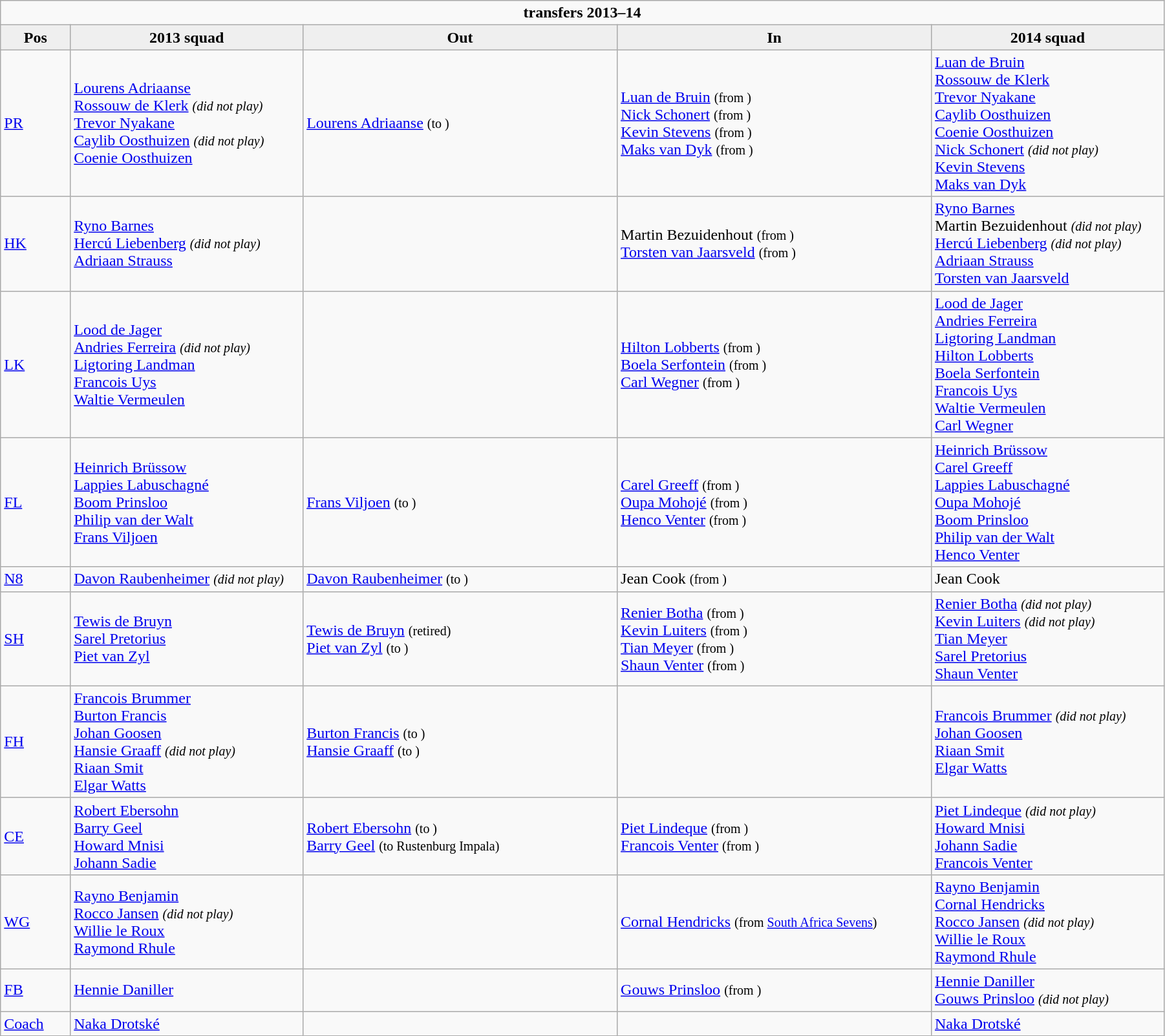<table class="wikitable" style="text-align: left; width:95%">
<tr>
<td colspan="100%" style="text-align:center;"><strong> transfers 2013–14</strong></td>
</tr>
<tr>
<th style="background:#efefef; width:6%;">Pos</th>
<th style="background:#efefef; width:20%;">2013 squad</th>
<th style="background:#efefef; width:27%;">Out</th>
<th style="background:#efefef; width:27%;">In</th>
<th style="background:#efefef; width:20%;">2014 squad</th>
</tr>
<tr>
<td><a href='#'>PR</a></td>
<td> <a href='#'>Lourens Adriaanse</a><br><a href='#'>Rossouw de Klerk</a> <small><em>(did not play)</em></small><br><a href='#'>Trevor Nyakane</a><br><a href='#'>Caylib Oosthuizen</a> <small><em>(did not play)</em></small><br><a href='#'>Coenie Oosthuizen</a></td>
<td>  <a href='#'>Lourens Adriaanse</a> <small>(to )</small></td>
<td>  <a href='#'>Luan de Bruin</a> <small>(from )</small><br> <a href='#'>Nick Schonert</a> <small>(from )</small><br> <a href='#'>Kevin Stevens</a> <small>(from )</small><br> <a href='#'>Maks van Dyk</a> <small>(from )</small></td>
<td> <a href='#'>Luan de Bruin</a><br><a href='#'>Rossouw de Klerk</a><br><a href='#'>Trevor Nyakane</a><br><a href='#'>Caylib Oosthuizen</a><br><a href='#'>Coenie Oosthuizen</a><br><a href='#'>Nick Schonert</a> <small><em>(did not play)</em></small><br><a href='#'>Kevin Stevens</a><br><a href='#'>Maks van Dyk</a></td>
</tr>
<tr>
<td><a href='#'>HK</a></td>
<td> <a href='#'>Ryno Barnes</a><br><a href='#'>Hercú Liebenberg</a> <small><em>(did not play)</em></small><br><a href='#'>Adriaan Strauss</a></td>
<td></td>
<td>  Martin Bezuidenhout <small>(from )</small><br> <a href='#'>Torsten van Jaarsveld</a> <small>(from )</small></td>
<td> <a href='#'>Ryno Barnes</a><br>Martin Bezuidenhout <small><em>(did not play)</em></small><br><a href='#'>Hercú Liebenberg</a> <small><em>(did not play)</em></small><br><a href='#'>Adriaan Strauss</a><br><a href='#'>Torsten van Jaarsveld</a></td>
</tr>
<tr>
<td><a href='#'>LK</a></td>
<td> <a href='#'>Lood de Jager</a><br><a href='#'>Andries Ferreira</a> <small><em>(did not play)</em></small><br><a href='#'>Ligtoring Landman</a><br><a href='#'>Francois Uys</a><br><a href='#'>Waltie Vermeulen</a></td>
<td></td>
<td>  <a href='#'>Hilton Lobberts</a> <small>(from )</small><br> <a href='#'>Boela Serfontein</a> <small>(from )</small><br> <a href='#'>Carl Wegner</a> <small>(from )</small></td>
<td> <a href='#'>Lood de Jager</a><br><a href='#'>Andries Ferreira</a><br><a href='#'>Ligtoring Landman</a><br><a href='#'>Hilton Lobberts</a><br><a href='#'>Boela Serfontein</a><br><a href='#'>Francois Uys</a><br><a href='#'>Waltie Vermeulen</a><br><a href='#'>Carl Wegner</a></td>
</tr>
<tr>
<td><a href='#'>FL</a></td>
<td> <a href='#'>Heinrich Brüssow</a><br><a href='#'>Lappies Labuschagné</a><br><a href='#'>Boom Prinsloo</a><br><a href='#'>Philip van der Walt</a><br><a href='#'>Frans Viljoen</a></td>
<td>  <a href='#'>Frans Viljoen</a> <small>(to )</small></td>
<td>  <a href='#'>Carel Greeff</a> <small>(from )</small><br> <a href='#'>Oupa Mohojé</a> <small>(from )</small><br> <a href='#'>Henco Venter</a> <small>(from )</small></td>
<td> <a href='#'>Heinrich Brüssow</a><br><a href='#'>Carel Greeff</a><br><a href='#'>Lappies Labuschagné</a><br><a href='#'>Oupa Mohojé</a><br><a href='#'>Boom Prinsloo</a><br><a href='#'>Philip van der Walt</a><br><a href='#'>Henco Venter</a></td>
</tr>
<tr>
<td><a href='#'>N8</a></td>
<td> <a href='#'>Davon Raubenheimer</a> <small><em>(did not play)</em></small></td>
<td>  <a href='#'>Davon Raubenheimer</a> <small>(to )</small></td>
<td>  Jean Cook <small>(from )</small></td>
<td> Jean Cook</td>
</tr>
<tr>
<td><a href='#'>SH</a></td>
<td> <a href='#'>Tewis de Bruyn</a><br><a href='#'>Sarel Pretorius</a><br><a href='#'>Piet van Zyl</a></td>
<td>  <a href='#'>Tewis de Bruyn</a> <small>(retired)</small><br> <a href='#'>Piet van Zyl</a> <small>(to )</small></td>
<td>  <a href='#'>Renier Botha</a> <small>(from )</small><br> <a href='#'>Kevin Luiters</a> <small>(from )</small><br> <a href='#'>Tian Meyer</a> <small>(from )</small><br> <a href='#'>Shaun Venter</a> <small>(from )</small></td>
<td> <a href='#'>Renier Botha</a> <small><em>(did not play)</em></small><br><a href='#'>Kevin Luiters</a> <small><em>(did not play)</em></small><br><a href='#'>Tian Meyer</a><br><a href='#'>Sarel Pretorius</a><br><a href='#'>Shaun Venter</a></td>
</tr>
<tr>
<td><a href='#'>FH</a></td>
<td> <a href='#'>Francois Brummer</a><br><a href='#'>Burton Francis</a><br><a href='#'>Johan Goosen</a><br><a href='#'>Hansie Graaff</a> <small><em>(did not play)</em></small><br><a href='#'>Riaan Smit</a><br><a href='#'>Elgar Watts</a></td>
<td>  <a href='#'>Burton Francis</a> <small>(to )</small><br> <a href='#'>Hansie Graaff</a> <small>(to )</small></td>
<td></td>
<td> <a href='#'>Francois Brummer</a> <small><em>(did not play)</em></small><br><a href='#'>Johan Goosen</a><br><a href='#'>Riaan Smit</a><br><a href='#'>Elgar Watts</a></td>
</tr>
<tr>
<td><a href='#'>CE</a></td>
<td> <a href='#'>Robert Ebersohn</a><br><a href='#'>Barry Geel</a><br><a href='#'>Howard Mnisi</a><br><a href='#'>Johann Sadie</a></td>
<td>  <a href='#'>Robert Ebersohn</a> <small>(to )</small><br> <a href='#'>Barry Geel</a> <small>(to Rustenburg Impala)</small></td>
<td>  <a href='#'>Piet Lindeque</a> <small>(from )</small><br> <a href='#'>Francois Venter</a> <small>(from )</small></td>
<td> <a href='#'>Piet Lindeque</a> <small><em>(did not play)</em></small><br><a href='#'>Howard Mnisi</a><br><a href='#'>Johann Sadie</a><br><a href='#'>Francois Venter</a></td>
</tr>
<tr>
<td><a href='#'>WG</a></td>
<td> <a href='#'>Rayno Benjamin</a><br><a href='#'>Rocco Jansen</a> <small><em>(did not play)</em></small><br><a href='#'>Willie le Roux</a><br><a href='#'>Raymond Rhule</a></td>
<td></td>
<td>  <a href='#'>Cornal Hendricks</a> <small>(from <a href='#'>South Africa Sevens</a>)</small></td>
<td> <a href='#'>Rayno Benjamin</a><br><a href='#'>Cornal Hendricks</a><br><a href='#'>Rocco Jansen</a> <small><em>(did not play)</em></small><br><a href='#'>Willie le Roux</a><br><a href='#'>Raymond Rhule</a></td>
</tr>
<tr>
<td><a href='#'>FB</a></td>
<td> <a href='#'>Hennie Daniller</a></td>
<td></td>
<td>  <a href='#'>Gouws Prinsloo</a> <small>(from )</small></td>
<td> <a href='#'>Hennie Daniller</a><br><a href='#'>Gouws Prinsloo</a> <small><em>(did not play)</em></small></td>
</tr>
<tr>
<td><a href='#'>Coach</a></td>
<td> <a href='#'>Naka Drotské</a></td>
<td></td>
<td></td>
<td> <a href='#'>Naka Drotské</a></td>
</tr>
</table>
